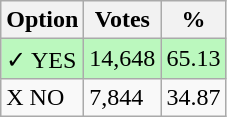<table class="wikitable">
<tr>
<th>Option</th>
<th>Votes</th>
<th>%</th>
</tr>
<tr>
<td style=background:#bbf8be>✓ YES</td>
<td style=background:#bbf8be>14,648</td>
<td style=background:#bbf8be>65.13</td>
</tr>
<tr>
<td>X NO</td>
<td>7,844</td>
<td>34.87</td>
</tr>
</table>
